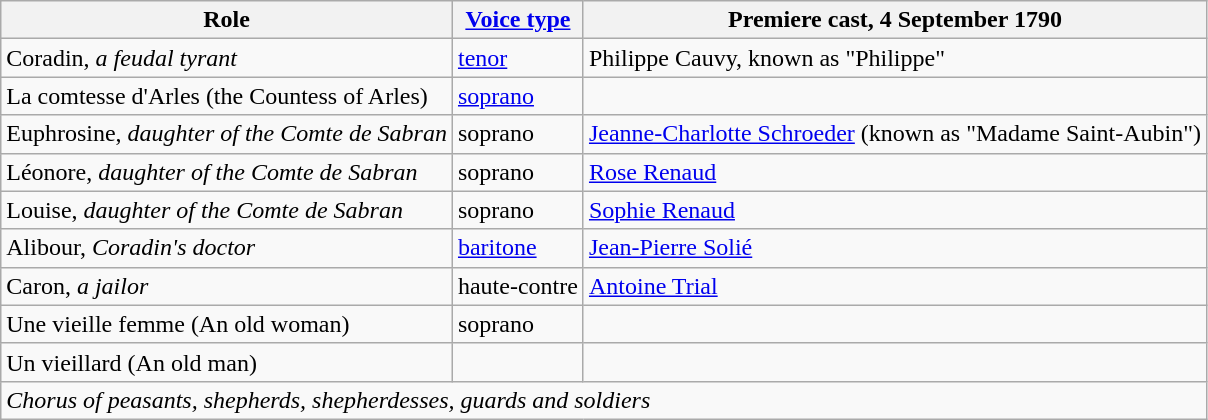<table class="wikitable">
<tr>
<th>Role</th>
<th><a href='#'>Voice type</a></th>
<th>Premiere cast, 4 September 1790</th>
</tr>
<tr>
<td>Coradin, <em>a feudal tyrant</em></td>
<td><a href='#'>tenor</a></td>
<td>Philippe Cauvy, known as "Philippe"</td>
</tr>
<tr>
<td>La comtesse d'Arles (the Countess of Arles)</td>
<td><a href='#'>soprano</a></td>
<td></td>
</tr>
<tr>
<td>Euphrosine, <em>daughter of the Comte de Sabran</em></td>
<td>soprano</td>
<td><a href='#'>Jeanne-Charlotte Schroeder</a> (known as "Madame Saint-Aubin")</td>
</tr>
<tr>
<td>Léonore, <em>daughter of the Comte de Sabran</em></td>
<td>soprano</td>
<td><a href='#'>Rose Renaud</a></td>
</tr>
<tr>
<td>Louise, <em>daughter of the Comte de Sabran</em></td>
<td>soprano</td>
<td><a href='#'>Sophie Renaud</a></td>
</tr>
<tr>
<td>Alibour, <em>Coradin's doctor</em></td>
<td><a href='#'>baritone</a></td>
<td><a href='#'>Jean-Pierre Solié</a></td>
</tr>
<tr>
<td>Caron, <em>a jailor</em></td>
<td>haute-contre</td>
<td><a href='#'>Antoine Trial</a></td>
</tr>
<tr>
<td>Une vieille femme (An old woman)</td>
<td>soprano</td>
<td></td>
</tr>
<tr>
<td>Un vieillard (An old man)</td>
<td></td>
<td></td>
</tr>
<tr>
<td colspan="3"><em>Chorus of peasants, shepherds, shepherdesses, guards and soldiers</em></td>
</tr>
</table>
